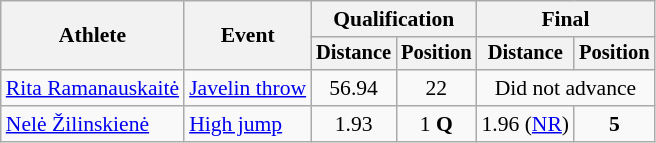<table class=wikitable style="font-size:90%">
<tr>
<th rowspan="2">Athlete</th>
<th rowspan="2">Event</th>
<th colspan="2">Qualification</th>
<th colspan="2">Final</th>
</tr>
<tr style="font-size:95%">
<th>Distance</th>
<th>Position</th>
<th>Distance</th>
<th>Position</th>
</tr>
<tr align=center>
<td align=left><a href='#'>Rita Ramanauskaitė</a></td>
<td align=left><a href='#'>Javelin throw</a></td>
<td>56.94</td>
<td>22</td>
<td colspan=2>Did not advance</td>
</tr>
<tr align=center>
<td align=left><a href='#'>Nelė Žilinskienė</a></td>
<td align=left><a href='#'>High jump</a></td>
<td>1.93</td>
<td>1 <strong>Q</strong></td>
<td>1.96 (<a href='#'>NR</a>)</td>
<td><strong>5</strong></td>
</tr>
</table>
